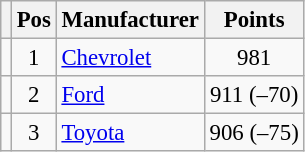<table class="wikitable" style="font-size: 95%;">
<tr>
<th></th>
<th>Pos</th>
<th>Manufacturer</th>
<th>Points</th>
</tr>
<tr>
<td align="left"></td>
<td style="text-align:center;">1</td>
<td><a href='#'>Chevrolet</a></td>
<td style="text-align:center;">981</td>
</tr>
<tr>
<td align="left"></td>
<td style="text-align:center;">2</td>
<td><a href='#'>Ford</a></td>
<td style="text-align:center;">911 (–70)</td>
</tr>
<tr>
<td align="left"></td>
<td style="text-align:center;">3</td>
<td><a href='#'>Toyota</a></td>
<td style="text-align:center;">906 (–75)</td>
</tr>
</table>
